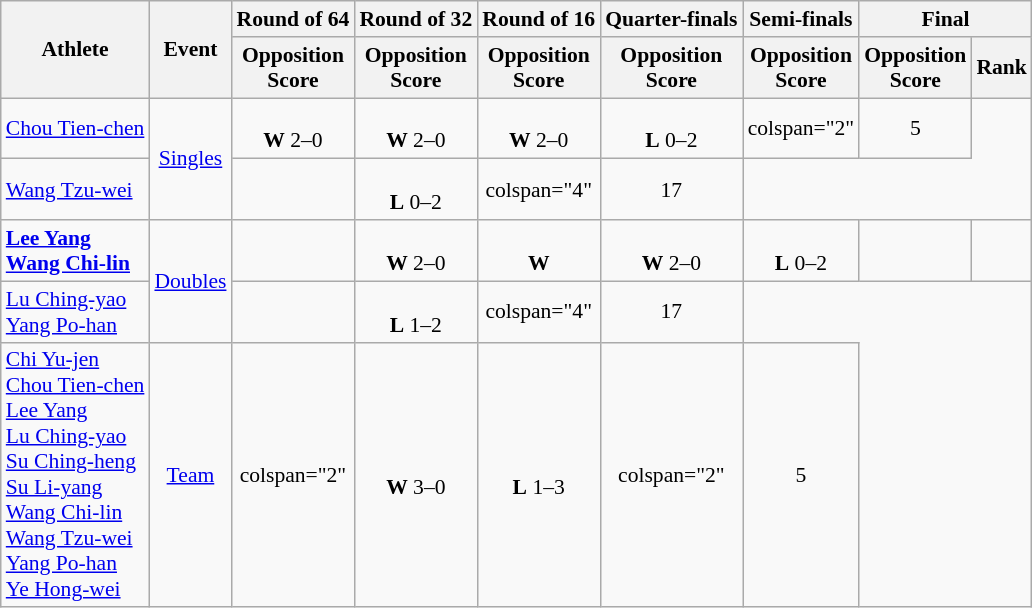<table class="wikitable" style="text-align:center; font-size:90%">
<tr>
<th rowspan="2">Athlete</th>
<th rowspan="2">Event</th>
<th>Round of 64</th>
<th>Round of 32</th>
<th>Round of 16</th>
<th>Quarter-finals</th>
<th>Semi-finals</th>
<th colspan="2">Final</th>
</tr>
<tr>
<th>Opposition<br>Score</th>
<th>Opposition<br>Score</th>
<th>Opposition<br>Score</th>
<th>Opposition<br>Score</th>
<th>Opposition<br>Score</th>
<th>Opposition<br>Score</th>
<th>Rank</th>
</tr>
<tr>
<td align="left"><a href='#'>Chou Tien-chen</a></td>
<td rowspan="2"><a href='#'>Singles</a></td>
<td><br><strong>W</strong> 2–0</td>
<td><br><strong>W</strong> 2–0</td>
<td><br><strong>W</strong> 2–0</td>
<td><br><strong>L</strong> 0–2</td>
<td>colspan="2" </td>
<td>5</td>
</tr>
<tr>
<td align="left"><a href='#'>Wang Tzu-wei</a></td>
<td></td>
<td><br><strong>L</strong> 0–2</td>
<td>colspan="4" </td>
<td>17</td>
</tr>
<tr>
<td align="left"><strong><a href='#'>Lee Yang</a><br><a href='#'>Wang Chi-lin</a></strong></td>
<td rowspan="2"><a href='#'>Doubles</a></td>
<td></td>
<td><br><strong>W</strong> 2–0</td>
<td><br><strong>W</strong> </td>
<td><br><strong>W</strong> 2–0</td>
<td><br><strong>L</strong> 0–2</td>
<td></td>
<td></td>
</tr>
<tr>
<td align="left"><a href='#'>Lu Ching-yao</a><br><a href='#'>Yang Po-han</a></td>
<td></td>
<td><br><strong>L</strong> 1–2</td>
<td>colspan="4" </td>
<td>17</td>
</tr>
<tr>
<td align="left"><a href='#'>Chi Yu-jen</a><br><a href='#'>Chou Tien-chen</a><br><a href='#'>Lee Yang</a><br><a href='#'>Lu Ching-yao</a><br><a href='#'>Su Ching-heng</a><br><a href='#'>Su Li-yang</a><br><a href='#'>Wang Chi-lin</a><br><a href='#'>Wang Tzu-wei</a><br><a href='#'>Yang Po-han</a><br><a href='#'>Ye Hong-wei</a></td>
<td><a href='#'>Team</a></td>
<td>colspan="2" </td>
<td><br><strong>W</strong> 3–0</td>
<td><br><strong>L</strong> 1–3</td>
<td>colspan="2" </td>
<td>5</td>
</tr>
</table>
